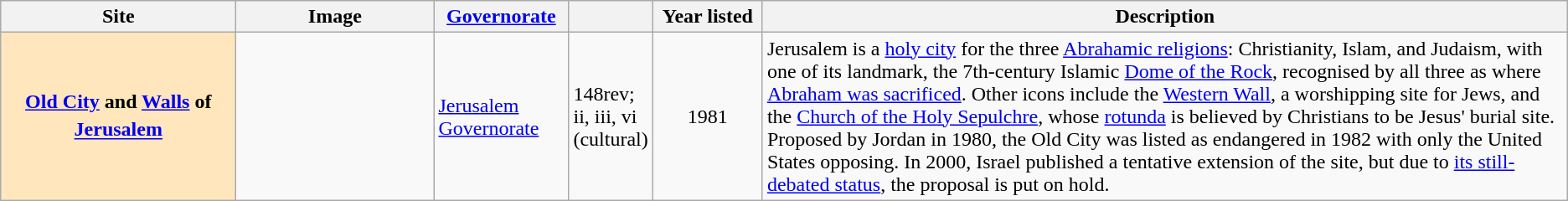<table class="wikitable sortable plainrowheaders">
<tr>
<th style="width:180px;" scope="col">Site</th>
<th class="unsortable" style="width:150px;" scope="col">Image</th>
<th style="width:100px;" scope="col"><a href='#'>Governorate</a></th>
<th style="width:50px;" scope="col"></th>
<th style="width:80px;" scope="col">Year listed</th>
<th scope="col" class="unsortable">Description</th>
</tr>
<tr>
<th scope="row" style="background:#ffe6bd;"><a href='#'>Old City</a> and <a href='#'>Walls</a> of <a href='#'>Jerusalem</a><sup></sup></th>
<td></td>
<td><a href='#'>Jerusalem Governorate</a></td>
<td>148rev; ii, iii, vi (cultural)</td>
<td align="center">1981</td>
<td>Jerusalem is a <a href='#'>holy city</a> for the three <a href='#'>Abrahamic religions</a>: Christianity, Islam, and Judaism, with one of its landmark, the 7th-century Islamic <a href='#'>Dome of the Rock</a>, recognised by all three as where <a href='#'>Abraham was sacrificed</a>. Other icons include the <a href='#'>Western Wall</a>, a worshipping site for Jews, and the <a href='#'>Church of the Holy Sepulchre</a>, whose <a href='#'>rotunda</a> is believed by Christians to be Jesus' burial site. Proposed by Jordan in 1980, the Old City was listed as endangered in 1982 with only the United States opposing. In 2000, Israel published a tentative extension of the site, but due to <a href='#'>its still-debated status</a>, the proposal is put on hold.</td>
</tr>
</table>
